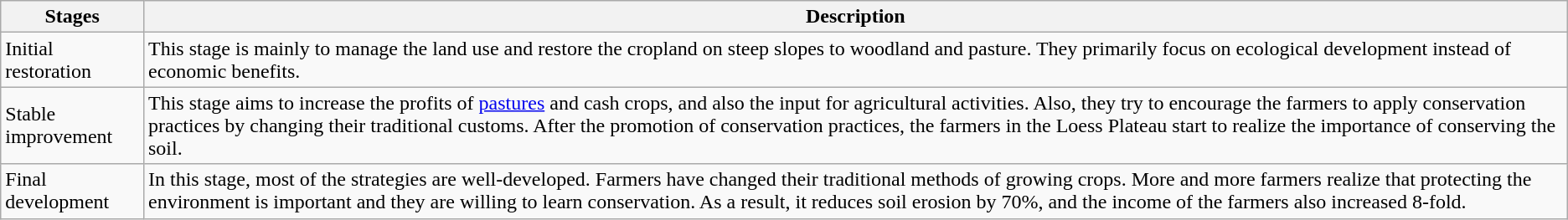<table class="wikitable">
<tr>
<th>Stages</th>
<th>Description</th>
</tr>
<tr>
<td>Initial restoration</td>
<td>This stage is mainly to manage the land use and restore the cropland on steep slopes to woodland and pasture. They primarily focus on ecological development instead of economic benefits.</td>
</tr>
<tr>
<td>Stable improvement</td>
<td>This stage aims to increase the profits of <a href='#'>pastures</a> and cash crops, and also the input for agricultural activities. Also, they try to encourage the farmers to apply conservation practices by changing their traditional customs. After the promotion of conservation practices, the farmers in the Loess Plateau start to realize the importance of conserving the soil.</td>
</tr>
<tr>
<td>Final development</td>
<td>In this stage, most of the strategies are well-developed. Farmers have changed their traditional methods of growing crops. More and more farmers realize that protecting the environment is important and they are willing to learn conservation. As a result, it reduces soil erosion by 70%, and the income of the farmers also increased 8-fold.</td>
</tr>
</table>
